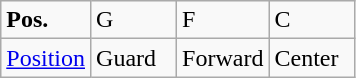<table class="wikitable">
<tr>
<td width="50"><strong>Pos.</strong></td>
<td width="50">G</td>
<td width="50">F</td>
<td width="50">C</td>
</tr>
<tr>
<td><a href='#'>Position</a></td>
<td>Guard</td>
<td>Forward</td>
<td>Center</td>
</tr>
</table>
